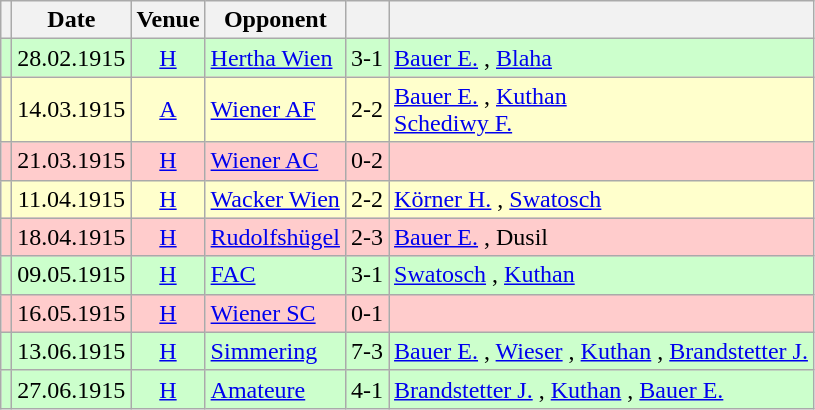<table class="wikitable" Style="text-align: center">
<tr>
<th></th>
<th>Date</th>
<th>Venue</th>
<th>Opponent</th>
<th></th>
<th></th>
</tr>
<tr style="background:#cfc">
<td></td>
<td>28.02.1915</td>
<td><a href='#'>H</a></td>
<td align="left"><a href='#'>Hertha Wien</a></td>
<td>3-1</td>
<td align="left"><a href='#'>Bauer E.</a>  , <a href='#'>Blaha</a> </td>
</tr>
<tr style="background:#ffc">
<td></td>
<td>14.03.1915</td>
<td><a href='#'>A</a></td>
<td align="left"><a href='#'>Wiener AF</a></td>
<td>2-2</td>
<td align="left"><a href='#'>Bauer E.</a> , <a href='#'>Kuthan</a>  <br> <a href='#'>Schediwy F.</a> </td>
</tr>
<tr style="background:#fcc">
<td></td>
<td>21.03.1915</td>
<td><a href='#'>H</a></td>
<td align="left"><a href='#'>Wiener AC</a></td>
<td>0-2</td>
<td align="left"></td>
</tr>
<tr style="background:#ffc">
<td></td>
<td>11.04.1915</td>
<td><a href='#'>H</a></td>
<td align="left"><a href='#'>Wacker Wien</a></td>
<td>2-2</td>
<td align="left"><a href='#'>Körner H.</a> , <a href='#'>Swatosch</a> </td>
</tr>
<tr style="background:#fcc">
<td></td>
<td>18.04.1915</td>
<td><a href='#'>H</a></td>
<td align="left"><a href='#'>Rudolfshügel</a></td>
<td>2-3</td>
<td align="left"><a href='#'>Bauer E.</a> , Dusil </td>
</tr>
<tr style="background:#cfc">
<td></td>
<td>09.05.1915</td>
<td><a href='#'>H</a></td>
<td align="left"><a href='#'>FAC</a></td>
<td>3-1</td>
<td align="left"><a href='#'>Swatosch</a> , <a href='#'>Kuthan</a>  </td>
</tr>
<tr style="background:#fcc">
<td></td>
<td>16.05.1915</td>
<td><a href='#'>H</a></td>
<td align="left"><a href='#'>Wiener SC</a></td>
<td>0-1</td>
<td align="left"></td>
</tr>
<tr style="background:#cfc">
<td></td>
<td>13.06.1915</td>
<td><a href='#'>H</a></td>
<td align="left"><a href='#'>Simmering</a></td>
<td>7-3</td>
<td align="left"><a href='#'>Bauer E.</a>  , <a href='#'>Wieser</a> , <a href='#'>Kuthan</a>   , <a href='#'>Brandstetter J.</a> </td>
</tr>
<tr style="background:#cfc">
<td></td>
<td>27.06.1915</td>
<td><a href='#'>H</a></td>
<td align="left"><a href='#'>Amateure</a></td>
<td>4-1</td>
<td align="left"><a href='#'>Brandstetter J.</a> , <a href='#'>Kuthan</a> , <a href='#'>Bauer E.</a>  </td>
</tr>
</table>
